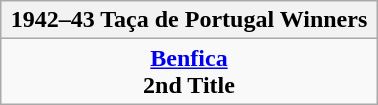<table class="wikitable" style="text-align: center; margin: 0 auto; width: 20%">
<tr>
<th>1942–43 Taça de Portugal Winners</th>
</tr>
<tr>
<td><strong><a href='#'>Benfica</a></strong><br><strong>2nd Title</strong></td>
</tr>
</table>
